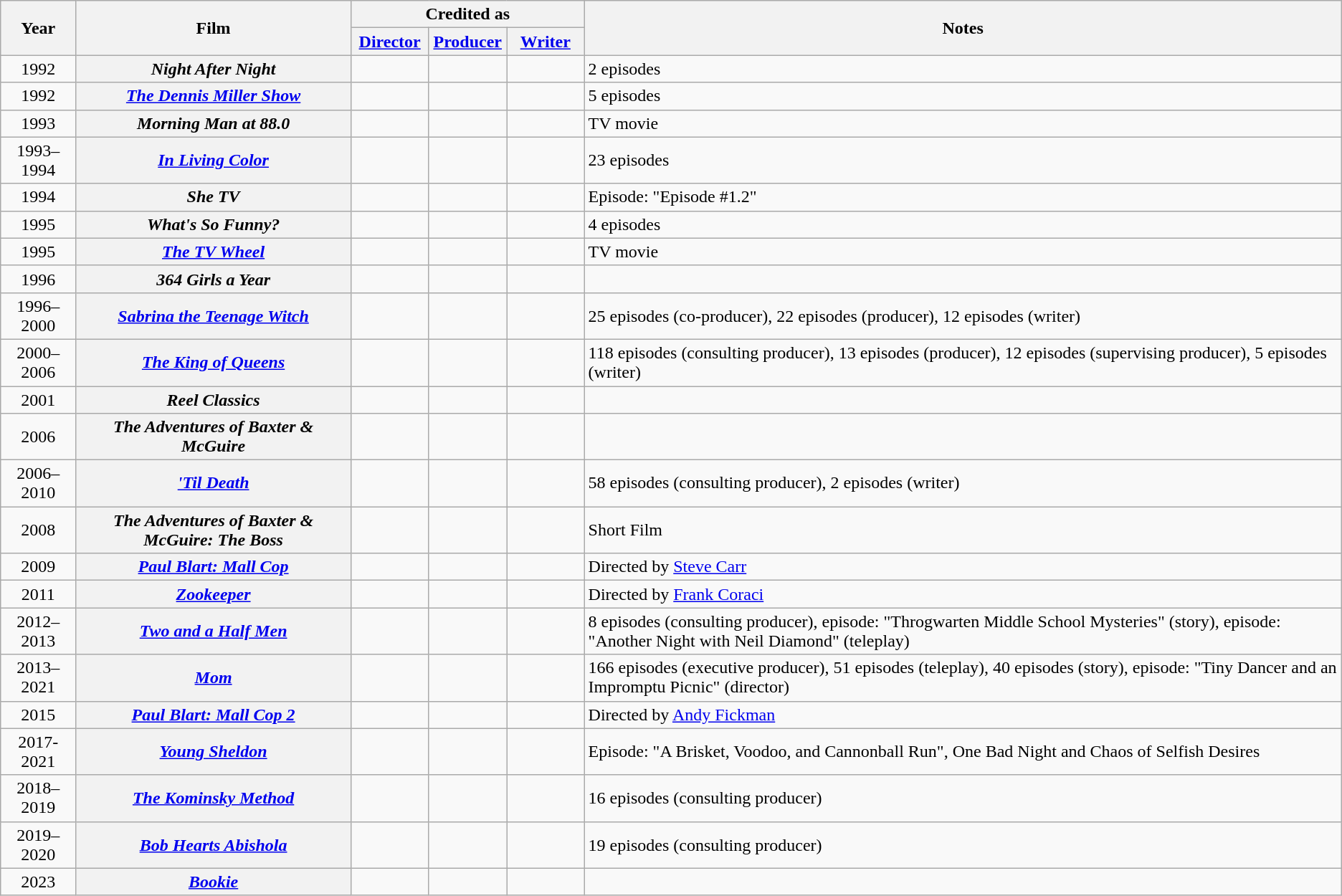<table class="wikitable plainrowheaders" style="text-align:center">
<tr>
<th scope="col" rowspan="2">Year</th>
<th rowspan="2" scope="col">Film</th>
<th scope="col" colspan="3">Credited as</th>
<th scope="col" rowspan="2" class="unsortable">Notes</th>
</tr>
<tr>
<th width="65"><a href='#'>Director</a></th>
<th width="65"><a href='#'>Producer</a></th>
<th width="65"><a href='#'>Writer</a></th>
</tr>
<tr>
<td>1992</td>
<th scope="row"><em>Night After Night</em></th>
<td></td>
<td></td>
<td></td>
<td style="text-align:left">2 episodes</td>
</tr>
<tr>
<td>1992</td>
<th scope="row"><em><a href='#'>The Dennis Miller Show</a></em></th>
<td></td>
<td></td>
<td></td>
<td style="text-align:left">5 episodes</td>
</tr>
<tr>
<td>1993</td>
<th scope="row"><em>Morning Man at 88.0</em></th>
<td></td>
<td></td>
<td></td>
<td style="text-align:left">TV movie</td>
</tr>
<tr>
<td>1993–1994</td>
<th scope="row"><em><a href='#'>In Living Color</a></em></th>
<td></td>
<td></td>
<td></td>
<td style="text-align:left">23 episodes</td>
</tr>
<tr>
<td>1994</td>
<th scope="row"><em>She TV</em></th>
<td></td>
<td></td>
<td></td>
<td style="text-align:left">Episode: "Episode #1.2"</td>
</tr>
<tr>
<td>1995</td>
<th scope="row"><em>What's So Funny?</em></th>
<td></td>
<td></td>
<td></td>
<td style="text-align:left">4 episodes</td>
</tr>
<tr>
<td>1995</td>
<th scope="row"><em><a href='#'>The TV Wheel</a></em></th>
<td></td>
<td></td>
<td></td>
<td style="text-align:left">TV movie</td>
</tr>
<tr>
<td>1996</td>
<th scope="row"><em>364 Girls a Year</em></th>
<td></td>
<td></td>
<td></td>
<td style="text-align:left"></td>
</tr>
<tr>
<td>1996–2000</td>
<th scope="row"><em><a href='#'>Sabrina the Teenage Witch</a></em></th>
<td></td>
<td></td>
<td></td>
<td style="text-align:left">25 episodes (co-producer), 22 episodes (producer), 12 episodes (writer)</td>
</tr>
<tr>
<td>2000–2006</td>
<th scope="row"><em><a href='#'>The King of Queens</a></em></th>
<td></td>
<td></td>
<td></td>
<td style="text-align:left">118 episodes (consulting producer), 13 episodes (producer), 12 episodes (supervising producer), 5 episodes (writer)</td>
</tr>
<tr>
<td>2001</td>
<th scope="row"><em>Reel Classics</em></th>
<td></td>
<td></td>
<td></td>
<td style="text-align:left"></td>
</tr>
<tr>
<td>2006</td>
<th scope="row"><em>The Adventures of Baxter & McGuire</em></th>
<td></td>
<td></td>
<td></td>
<td style="text-align:left"></td>
</tr>
<tr>
<td>2006–2010</td>
<th scope="row"><em><a href='#'>'Til Death</a></em></th>
<td></td>
<td></td>
<td></td>
<td style="text-align:left">58 episodes (consulting producer), 2 episodes (writer)</td>
</tr>
<tr>
<td>2008</td>
<th scope="row"><em>The Adventures of Baxter & McGuire: The Boss</em></th>
<td></td>
<td></td>
<td></td>
<td style="text-align:left">Short Film</td>
</tr>
<tr>
<td>2009</td>
<th scope="row"><em><a href='#'>Paul Blart: Mall Cop</a></em></th>
<td></td>
<td></td>
<td></td>
<td style="text-align:left">Directed by <a href='#'>Steve Carr</a></td>
</tr>
<tr>
<td>2011</td>
<th scope="row"><em><a href='#'>Zookeeper</a></em></th>
<td></td>
<td></td>
<td></td>
<td style="text-align:left">Directed by <a href='#'>Frank Coraci</a></td>
</tr>
<tr>
<td>2012–2013</td>
<th scope="row"><em><a href='#'>Two and a Half Men</a></em></th>
<td></td>
<td></td>
<td></td>
<td style="text-align:left">8 episodes (consulting producer), episode: "Throgwarten Middle School Mysteries" (story), episode: "Another Night with Neil Diamond" (teleplay)</td>
</tr>
<tr>
<td>2013–2021</td>
<th scope="row"><em><a href='#'>Mom</a></em></th>
<td></td>
<td></td>
<td></td>
<td style="text-align:left">166 episodes (executive producer), 51 episodes (teleplay), 40 episodes (story), episode: "Tiny Dancer and an Impromptu Picnic" (director)</td>
</tr>
<tr>
<td>2015</td>
<th scope="row"><em><a href='#'>Paul Blart: Mall Cop 2</a></em></th>
<td></td>
<td></td>
<td></td>
<td style="text-align:left">Directed by <a href='#'>Andy Fickman</a></td>
</tr>
<tr>
<td>2017-2021</td>
<th scope="row"><em><a href='#'>Young Sheldon</a></em></th>
<td></td>
<td></td>
<td></td>
<td style="text-align:left">Episode: "A Brisket, Voodoo, and Cannonball Run", One Bad Night and Chaos of Selfish Desires</td>
</tr>
<tr>
<td>2018–2019</td>
<th scope="row"><em><a href='#'>The Kominsky Method</a></em></th>
<td></td>
<td></td>
<td></td>
<td style="text-align:left">16 episodes (consulting producer)</td>
</tr>
<tr>
<td>2019–2020</td>
<th scope="row"><em><a href='#'>Bob Hearts Abishola</a></em></th>
<td></td>
<td></td>
<td></td>
<td style="text-align:left">19 episodes (consulting producer)</td>
</tr>
<tr>
<td>2023</td>
<th scope="row"><em><a href='#'>Bookie</a></em></th>
<td></td>
<td></td>
<td></td>
<td></td>
</tr>
</table>
